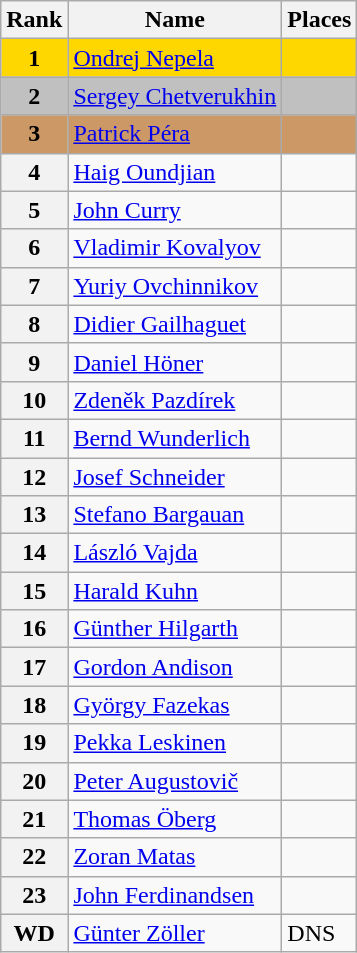<table class="wikitable">
<tr>
<th>Rank</th>
<th>Name</th>
<th>Places</th>
</tr>
<tr bgcolor="gold">
<td align="center"><strong>1</strong></td>
<td> <a href='#'>Ondrej Nepela</a></td>
<td></td>
</tr>
<tr bgcolor="silver">
<td align="center"><strong>2</strong></td>
<td> <a href='#'>Sergey Chetverukhin</a></td>
<td></td>
</tr>
<tr bgcolor="cc9966">
<td align="center"><strong>3</strong></td>
<td> <a href='#'>Patrick Péra</a></td>
<td></td>
</tr>
<tr>
<th>4</th>
<td> <a href='#'>Haig Oundjian</a></td>
<td></td>
</tr>
<tr>
<th>5</th>
<td> <a href='#'>John Curry</a></td>
<td></td>
</tr>
<tr>
<th>6</th>
<td> <a href='#'>Vladimir Kovalyov</a></td>
<td></td>
</tr>
<tr>
<th>7</th>
<td> <a href='#'>Yuriy Ovchinnikov</a></td>
<td></td>
</tr>
<tr>
<th>8</th>
<td> <a href='#'>Didier Gailhaguet</a></td>
<td></td>
</tr>
<tr>
<th>9</th>
<td> <a href='#'>Daniel Höner</a></td>
<td></td>
</tr>
<tr>
<th>10</th>
<td> <a href='#'>Zdeněk Pazdírek</a></td>
<td></td>
</tr>
<tr>
<th>11</th>
<td> <a href='#'>Bernd Wunderlich</a></td>
<td></td>
</tr>
<tr>
<th>12</th>
<td> <a href='#'>Josef Schneider</a></td>
<td></td>
</tr>
<tr>
<th>13</th>
<td> <a href='#'>Stefano Bargauan</a></td>
<td></td>
</tr>
<tr>
<th>14</th>
<td> <a href='#'>László Vajda</a></td>
<td></td>
</tr>
<tr>
<th>15</th>
<td> <a href='#'>Harald Kuhn</a></td>
<td></td>
</tr>
<tr>
<th>16</th>
<td> <a href='#'>Günther Hilgarth</a></td>
<td></td>
</tr>
<tr>
<th>17</th>
<td> <a href='#'>Gordon Andison</a></td>
<td></td>
</tr>
<tr>
<th>18</th>
<td> <a href='#'>György Fazekas</a></td>
<td></td>
</tr>
<tr>
<th>19</th>
<td> <a href='#'>Pekka Leskinen</a></td>
<td></td>
</tr>
<tr>
<th>20</th>
<td> <a href='#'>Peter Augustovič</a></td>
<td></td>
</tr>
<tr>
<th>21</th>
<td> <a href='#'>Thomas Öberg</a></td>
<td></td>
</tr>
<tr>
<th>22</th>
<td> <a href='#'>Zoran Matas</a></td>
<td></td>
</tr>
<tr>
<th>23</th>
<td> <a href='#'>John Ferdinandsen</a></td>
<td></td>
</tr>
<tr>
<th>WD</th>
<td> <a href='#'>Günter Zöller</a></td>
<td>DNS</td>
</tr>
</table>
